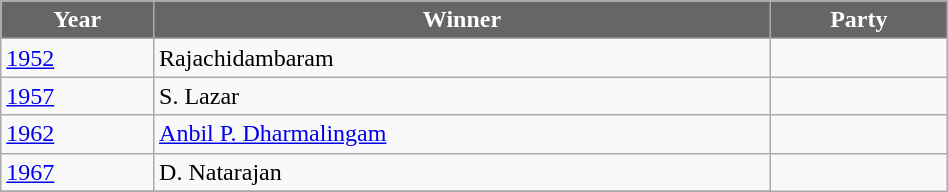<table class="wikitable" width="50%">
<tr>
<th style="background-color:#666666; color:white">Year</th>
<th style="background-color:#666666; color:white">Winner</th>
<th style="background-color:#666666; color:white" colspan="2">Party</th>
</tr>
<tr>
<td><a href='#'>1952</a></td>
<td>Rajachidambaram</td>
<td></td>
</tr>
<tr>
<td><a href='#'>1957</a></td>
<td>S. Lazar</td>
<td></td>
</tr>
<tr>
<td><a href='#'>1962</a></td>
<td><a href='#'>Anbil P. Dharmalingam</a></td>
<td></td>
</tr>
<tr>
<td><a href='#'>1967</a></td>
<td>D. Natarajan</td>
</tr>
<tr>
</tr>
</table>
